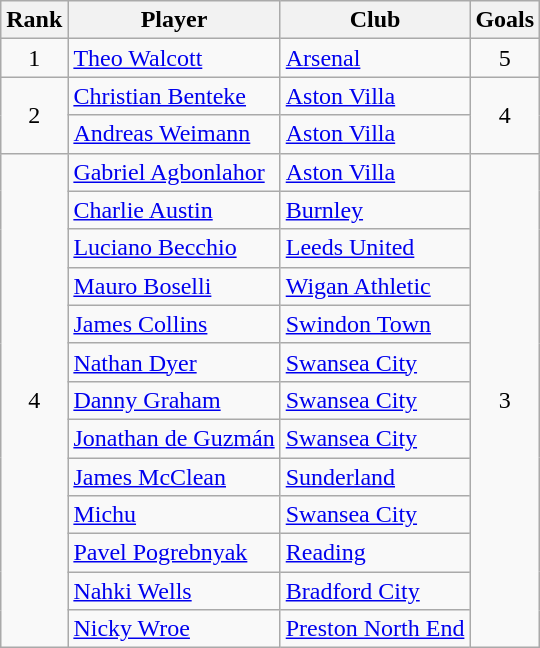<table class="wikitable" style="text-align:center">
<tr>
<th>Rank</th>
<th>Player</th>
<th>Club</th>
<th>Goals</th>
</tr>
<tr>
<td>1</td>
<td align=left><a href='#'>Theo Walcott</a></td>
<td align=left><a href='#'>Arsenal</a></td>
<td>5</td>
</tr>
<tr>
<td rowspan="2">2</td>
<td align=left><a href='#'>Christian Benteke</a></td>
<td align=left><a href='#'>Aston Villa</a></td>
<td rowspan="2">4</td>
</tr>
<tr>
<td align=left><a href='#'>Andreas Weimann</a></td>
<td align=left><a href='#'>Aston Villa</a></td>
</tr>
<tr>
<td rowspan="13">4</td>
<td align=left><a href='#'>Gabriel Agbonlahor</a></td>
<td align=left><a href='#'>Aston Villa</a></td>
<td rowspan="13">3</td>
</tr>
<tr>
<td align=left><a href='#'>Charlie Austin</a></td>
<td align=left><a href='#'>Burnley</a></td>
</tr>
<tr>
<td align=left><a href='#'>Luciano Becchio</a></td>
<td align=left><a href='#'>Leeds United</a></td>
</tr>
<tr>
<td align=left><a href='#'>Mauro Boselli</a></td>
<td align=left><a href='#'>Wigan Athletic</a></td>
</tr>
<tr>
<td align=left><a href='#'>James Collins</a></td>
<td align=left><a href='#'>Swindon Town</a></td>
</tr>
<tr>
<td align=left><a href='#'>Nathan Dyer</a></td>
<td align=left><a href='#'>Swansea City</a></td>
</tr>
<tr>
<td align=left><a href='#'>Danny Graham</a></td>
<td align=left><a href='#'>Swansea City</a></td>
</tr>
<tr>
<td align=left><a href='#'>Jonathan de Guzmán</a></td>
<td align=left><a href='#'>Swansea City</a></td>
</tr>
<tr>
<td align=left><a href='#'>James McClean</a></td>
<td align=left><a href='#'>Sunderland</a></td>
</tr>
<tr>
<td align=left><a href='#'>Michu</a></td>
<td align=left><a href='#'>Swansea City</a></td>
</tr>
<tr>
<td align=left><a href='#'>Pavel Pogrebnyak</a></td>
<td align=left><a href='#'>Reading</a></td>
</tr>
<tr>
<td align=left><a href='#'>Nahki Wells</a></td>
<td align=left><a href='#'>Bradford City</a></td>
</tr>
<tr>
<td align=left><a href='#'>Nicky Wroe</a></td>
<td align=left><a href='#'>Preston North End</a></td>
</tr>
</table>
